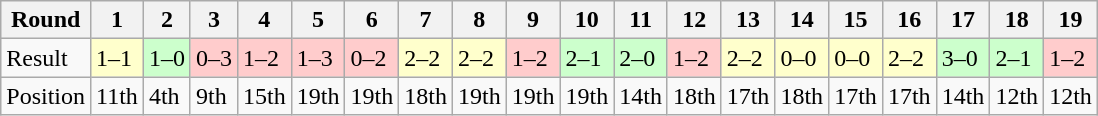<table class="wikitable">
<tr>
<th>Round</th>
<th>1</th>
<th>2</th>
<th>3</th>
<th>4</th>
<th>5</th>
<th>6</th>
<th>7</th>
<th>8</th>
<th>9</th>
<th>10</th>
<th>11</th>
<th>12</th>
<th>13</th>
<th>14</th>
<th>15</th>
<th>16</th>
<th>17</th>
<th>18</th>
<th>19</th>
</tr>
<tr>
<td>Result</td>
<td bgcolor="#FFFFCC">1–1</td>
<td bgcolor="#CCFFCC">1–0</td>
<td bgcolor="#FFCCCC">0–3</td>
<td bgcolor="#FFCCCC">1–2</td>
<td bgcolor="#FFCCCC">1–3</td>
<td bgcolor="#FFCCCC">0–2</td>
<td bgcolor="#FFFFCC">2–2</td>
<td bgcolor="#FFFFCC">2–2</td>
<td bgcolor="#FFCCCC">1–2</td>
<td bgcolor="#CCFFCC">2–1</td>
<td bgcolor="#CCFFCC">2–0</td>
<td bgcolor="#FFCCCC">1–2</td>
<td bgcolor="#FFFFCC">2–2</td>
<td bgcolor="#FFFFCC">0–0</td>
<td bgcolor="#FFFFCC">0–0</td>
<td bgcolor="#FFFFCC">2–2</td>
<td bgcolor="#CCFFCC">3–0</td>
<td bgcolor="#CCFFCC">2–1</td>
<td bgcolor="#FFCCCC">1–2</td>
</tr>
<tr>
<td>Position</td>
<td>11th</td>
<td>4th</td>
<td>9th</td>
<td>15th</td>
<td>19th</td>
<td>19th</td>
<td>18th</td>
<td>19th</td>
<td>19th</td>
<td>19th</td>
<td>14th</td>
<td>18th</td>
<td>17th</td>
<td>18th</td>
<td>17th</td>
<td>17th</td>
<td>14th</td>
<td>12th</td>
<td>12th</td>
</tr>
</table>
